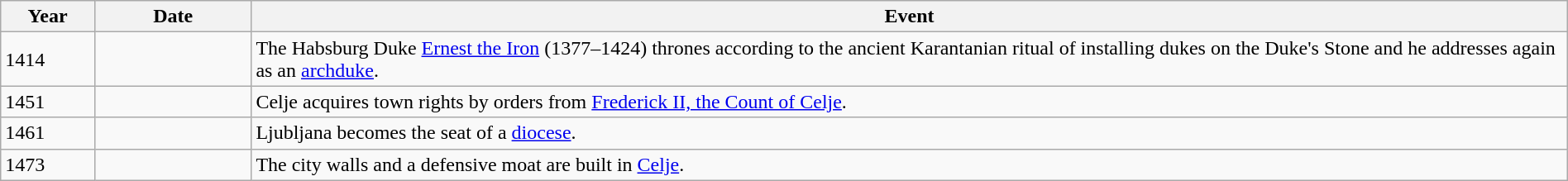<table class="wikitable" width="100%">
<tr>
<th style="width:6%">Year</th>
<th style="width:10%">Date</th>
<th>Event</th>
</tr>
<tr>
<td>1414</td>
<td></td>
<td>The Habsburg Duke <a href='#'>Ernest the Iron</a> (1377–1424) thrones according to the ancient Karantanian ritual of installing dukes on the Duke's Stone and he addresses again as an <a href='#'>archduke</a>.</td>
</tr>
<tr>
<td>1451</td>
<td></td>
<td>Celje acquires town rights by orders from <a href='#'>Frederick II, the Count of Celje</a>.</td>
</tr>
<tr>
<td>1461</td>
<td></td>
<td>Ljubljana becomes the seat of a <a href='#'>diocese</a>.</td>
</tr>
<tr>
<td>1473</td>
<td></td>
<td>The city walls and a defensive moat are built in <a href='#'>Celje</a>.</td>
</tr>
</table>
